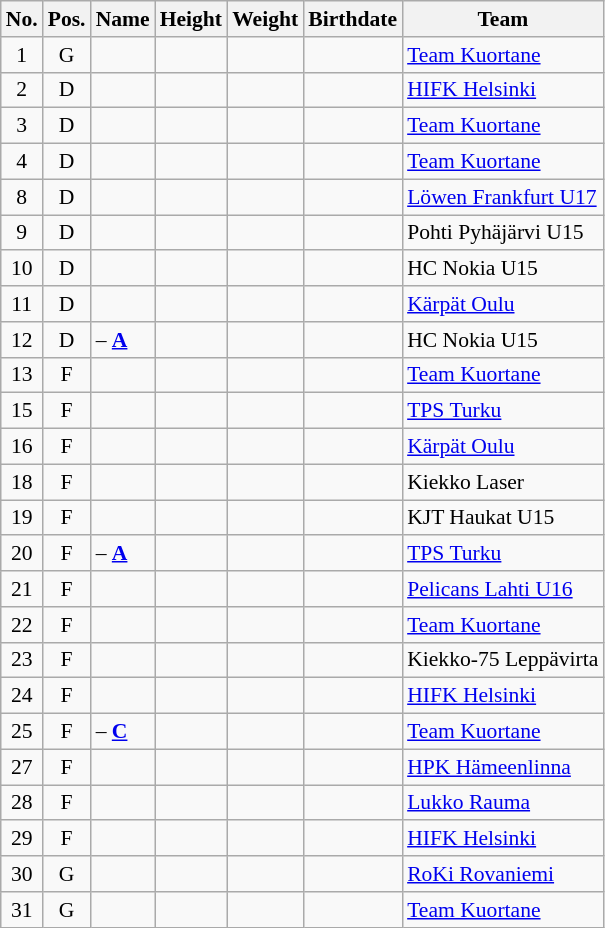<table class="wikitable sortable" width="" style="font-size: 90%; text-align: center;">
<tr>
<th>No.</th>
<th>Pos.</th>
<th>Name</th>
<th>Height</th>
<th>Weight</th>
<th>Birthdate</th>
<th>Team</th>
</tr>
<tr>
<td>1</td>
<td>G</td>
<td align="left"></td>
<td></td>
<td></td>
<td align="right"></td>
<td align="left"> <a href='#'>Team Kuortane</a></td>
</tr>
<tr>
<td>2</td>
<td>D</td>
<td align="left"></td>
<td></td>
<td></td>
<td align="right"></td>
<td align="left"> <a href='#'>HIFK Helsinki</a></td>
</tr>
<tr>
<td>3</td>
<td>D</td>
<td align="left"></td>
<td></td>
<td></td>
<td align="right"></td>
<td align="left"> <a href='#'>Team Kuortane</a></td>
</tr>
<tr>
<td>4</td>
<td>D</td>
<td align="left"></td>
<td></td>
<td></td>
<td align="right"></td>
<td align="left"> <a href='#'>Team Kuortane</a></td>
</tr>
<tr>
<td>8</td>
<td>D</td>
<td align="left"></td>
<td></td>
<td></td>
<td align="right"></td>
<td align="left"> <a href='#'>Löwen Frankfurt U17</a></td>
</tr>
<tr>
<td>9</td>
<td>D</td>
<td align="left"></td>
<td></td>
<td></td>
<td align="right"></td>
<td align="left"> Pohti Pyhäjärvi U15</td>
</tr>
<tr>
<td>10</td>
<td>D</td>
<td align="left"></td>
<td></td>
<td></td>
<td align="right"></td>
<td align="left"> HC Nokia U15</td>
</tr>
<tr>
<td>11</td>
<td>D</td>
<td align="left"></td>
<td></td>
<td></td>
<td align="right"></td>
<td align="left"> <a href='#'>Kärpät Oulu</a></td>
</tr>
<tr>
<td>12</td>
<td>D</td>
<td align="left"> – <a href='#'><strong>A</strong></a></td>
<td></td>
<td></td>
<td align="right"></td>
<td align="left"> HC Nokia U15</td>
</tr>
<tr>
<td>13</td>
<td>F</td>
<td align="left"></td>
<td></td>
<td></td>
<td align="right"></td>
<td align="left"> <a href='#'>Team Kuortane</a></td>
</tr>
<tr>
<td>15</td>
<td>F</td>
<td align="left"></td>
<td></td>
<td></td>
<td align="right"></td>
<td align="left"> <a href='#'>TPS Turku</a></td>
</tr>
<tr>
<td>16</td>
<td>F</td>
<td align="left"></td>
<td></td>
<td></td>
<td align="right"></td>
<td align="left"> <a href='#'>Kärpät Oulu</a></td>
</tr>
<tr>
<td>18</td>
<td>F</td>
<td align="left"></td>
<td></td>
<td></td>
<td align="right"></td>
<td align="left"> Kiekko Laser</td>
</tr>
<tr>
<td>19</td>
<td>F</td>
<td align="left"></td>
<td></td>
<td></td>
<td align="right"></td>
<td align="left"> KJT Haukat U15</td>
</tr>
<tr>
<td>20</td>
<td>F</td>
<td align="left"> – <a href='#'><strong>A</strong></a></td>
<td></td>
<td></td>
<td align="right"></td>
<td align="left"> <a href='#'>TPS Turku</a></td>
</tr>
<tr>
<td>21</td>
<td>F</td>
<td align="left"></td>
<td></td>
<td></td>
<td align="right"></td>
<td align="left"> <a href='#'>Pelicans Lahti U16</a></td>
</tr>
<tr>
<td>22</td>
<td>F</td>
<td align="left"></td>
<td></td>
<td></td>
<td align="right"></td>
<td align="left"> <a href='#'>Team Kuortane</a></td>
</tr>
<tr>
<td>23</td>
<td>F</td>
<td align="left"></td>
<td></td>
<td></td>
<td align="right"></td>
<td align="left"> Kiekko-75 Leppävirta</td>
</tr>
<tr>
<td>24</td>
<td>F</td>
<td align="left"></td>
<td></td>
<td></td>
<td align="right"></td>
<td align="left"> <a href='#'>HIFK Helsinki</a></td>
</tr>
<tr>
<td>25</td>
<td>F</td>
<td align="left"> – <a href='#'><strong>C</strong></a></td>
<td></td>
<td></td>
<td align="right"></td>
<td align="left"> <a href='#'>Team Kuortane</a></td>
</tr>
<tr>
<td>27</td>
<td>F</td>
<td align="left"></td>
<td></td>
<td></td>
<td align="right"></td>
<td align="left"> <a href='#'>HPK Hämeenlinna</a></td>
</tr>
<tr>
<td>28</td>
<td>F</td>
<td align="left"></td>
<td></td>
<td></td>
<td align="right"></td>
<td align="left"> <a href='#'>Lukko Rauma</a></td>
</tr>
<tr>
<td>29</td>
<td>F</td>
<td align="left"></td>
<td></td>
<td></td>
<td align="right"></td>
<td align="left"> <a href='#'>HIFK Helsinki</a></td>
</tr>
<tr>
<td>30</td>
<td>G</td>
<td align="left"></td>
<td></td>
<td></td>
<td align="right"></td>
<td align="left"> <a href='#'>RoKi Rovaniemi</a></td>
</tr>
<tr>
<td>31</td>
<td>G</td>
<td align="left"></td>
<td></td>
<td></td>
<td align="right"></td>
<td align="left"> <a href='#'>Team Kuortane</a></td>
</tr>
</table>
